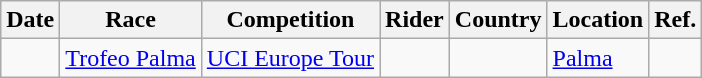<table class="wikitable sortable">
<tr>
<th>Date</th>
<th>Race</th>
<th>Competition</th>
<th>Rider</th>
<th>Country</th>
<th>Location</th>
<th class="unsortable">Ref.</th>
</tr>
<tr>
<td></td>
<td><a href='#'>Trofeo Palma</a></td>
<td><a href='#'>UCI Europe Tour</a></td>
<td></td>
<td></td>
<td><a href='#'>Palma</a></td>
<td align="center"></td>
</tr>
</table>
